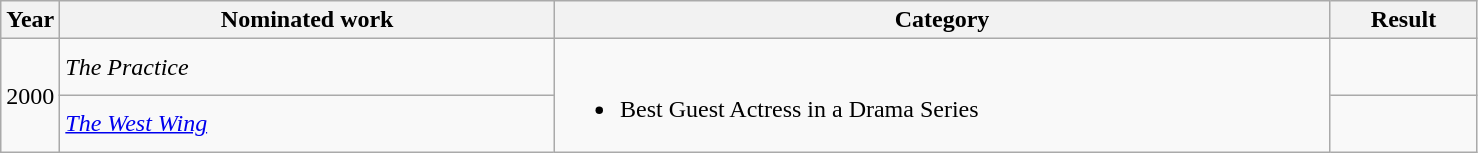<table class=wikitable>
<tr>
<th width=4%>Year</th>
<th width=33.5%>Nominated work</th>
<th width=52.5%>Category</th>
<th width=10%>Result</th>
</tr>
<tr>
<td rowspan=2>2000</td>
<td><em>The Practice</em></td>
<td rowspan=2><br><ul><li>Best Guest Actress in a Drama Series</li></ul></td>
<td></td>
</tr>
<tr>
<td><em><a href='#'>The West Wing</a></em></td>
<td></td>
</tr>
</table>
